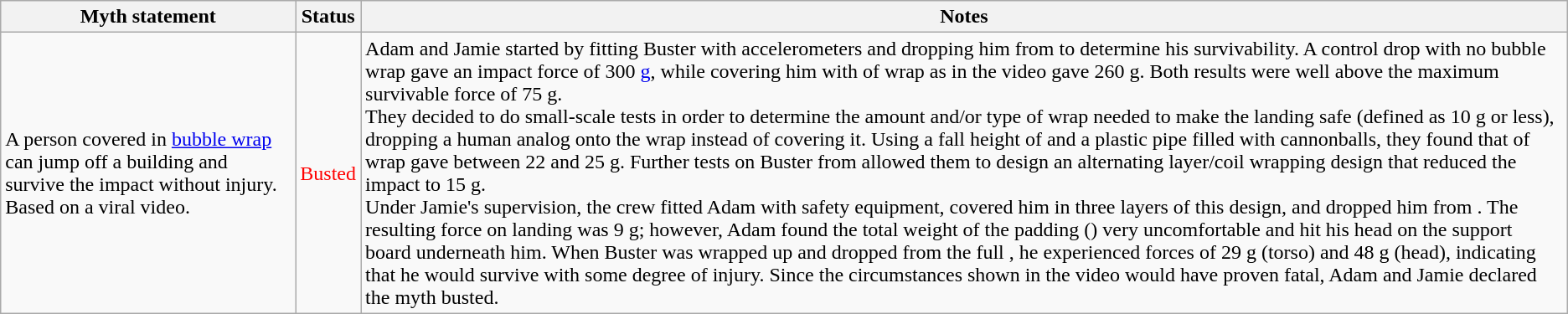<table class="wikitable plainrowheaders">
<tr>
<th>Myth statement</th>
<th>Status</th>
<th>Notes</th>
</tr>
<tr>
<td>A person covered in <a href='#'>bubble wrap</a> can jump off a  building and survive the impact without injury. Based on a viral video.</td>
<td style="color:red">Busted</td>
<td>Adam and Jamie started by fitting Buster with accelerometers and dropping him from  to determine his survivability. A control drop with no bubble wrap gave an impact force of 300 <a href='#'>g</a>, while covering him with  of wrap as in the video gave 260 g. Both results were well above the maximum survivable force of 75 g.<br>They decided to do small-scale tests in order to determine the amount and/or type of wrap needed to make the landing safe (defined as 10 g or less), dropping a human analog onto the wrap instead of covering it. Using a fall height of  and a plastic pipe filled with cannonballs, they found that  of wrap gave between 22 and 25 g. Further tests on Buster from  allowed them to design an alternating layer/coil wrapping design that reduced the impact to 15 g.<br>Under Jamie's supervision, the crew fitted Adam with safety equipment, covered him in three layers of this design, and dropped him from . The resulting force on landing was 9 g; however, Adam found the total weight of the padding () very uncomfortable and hit his head on the support board underneath him. When Buster was wrapped up and dropped from the full , he experienced forces of 29 g (torso) and 48 g (head), indicating that he would survive with some degree of injury. Since the circumstances shown in the video would have proven fatal, Adam and Jamie declared the myth busted.</td>
</tr>
</table>
